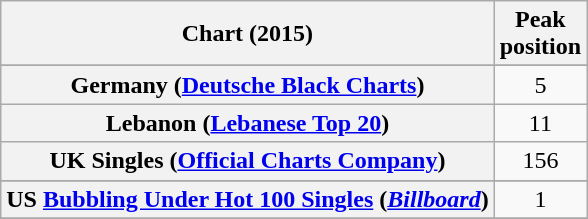<table class="wikitable sortable plainrowheaders" style="text-align:center;">
<tr>
<th>Chart (2015)</th>
<th>Peak<br>position</th>
</tr>
<tr>
</tr>
<tr>
</tr>
<tr>
</tr>
<tr>
<th scope="row">Germany (<a href='#'>Deutsche Black Charts</a>)</th>
<td>5</td>
</tr>
<tr>
<th scope="row">Lebanon (<a href='#'>Lebanese Top 20</a>)</th>
<td>11</td>
</tr>
<tr>
<th scope="row">UK Singles (<a href='#'>Official Charts Company</a>)</th>
<td>156</td>
</tr>
<tr>
</tr>
<tr>
<th scope="row">US <a href='#'>Bubbling Under Hot 100 Singles</a> (<em><a href='#'>Billboard</a></em>)</th>
<td>1</td>
</tr>
<tr>
</tr>
<tr>
</tr>
<tr>
</tr>
</table>
